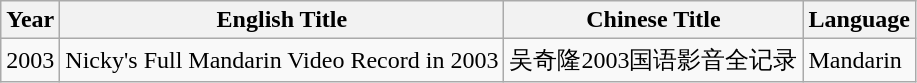<table class="wikitable">
<tr>
<th>Year</th>
<th>English Title</th>
<th>Chinese Title</th>
<th>Language</th>
</tr>
<tr>
<td>2003</td>
<td>Nicky's Full Mandarin Video Record in 2003</td>
<td>吴奇隆2003国语影音全记录</td>
<td>Mandarin</td>
</tr>
</table>
